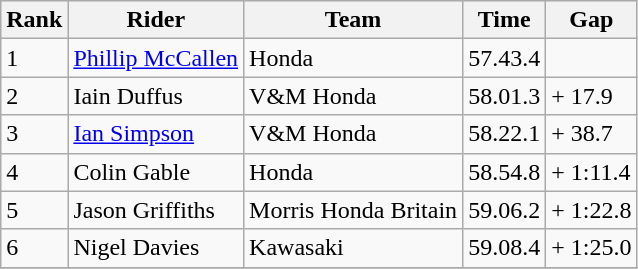<table class="wikitable">
<tr style="background:#efefef;">
<th>Rank</th>
<th>Rider</th>
<th>Team</th>
<th>Time</th>
<th>Gap</th>
</tr>
<tr>
<td>1</td>
<td> <a href='#'>Phillip McCallen</a></td>
<td>Honda</td>
<td>57.43.4</td>
<td></td>
</tr>
<tr>
<td>2</td>
<td> Iain Duffus</td>
<td>V&M Honda</td>
<td>58.01.3</td>
<td>+ 17.9</td>
</tr>
<tr>
<td>3</td>
<td> <a href='#'>Ian Simpson</a></td>
<td>V&M Honda</td>
<td>58.22.1</td>
<td>+ 38.7</td>
</tr>
<tr>
<td>4</td>
<td> Colin Gable</td>
<td>Honda</td>
<td>58.54.8</td>
<td>+ 1:11.4</td>
</tr>
<tr>
<td>5</td>
<td> Jason Griffiths</td>
<td>Morris Honda Britain</td>
<td>59.06.2</td>
<td>+ 1:22.8</td>
</tr>
<tr>
<td>6</td>
<td> Nigel Davies</td>
<td>Kawasaki</td>
<td>59.08.4</td>
<td>+ 1:25.0</td>
</tr>
<tr>
</tr>
</table>
